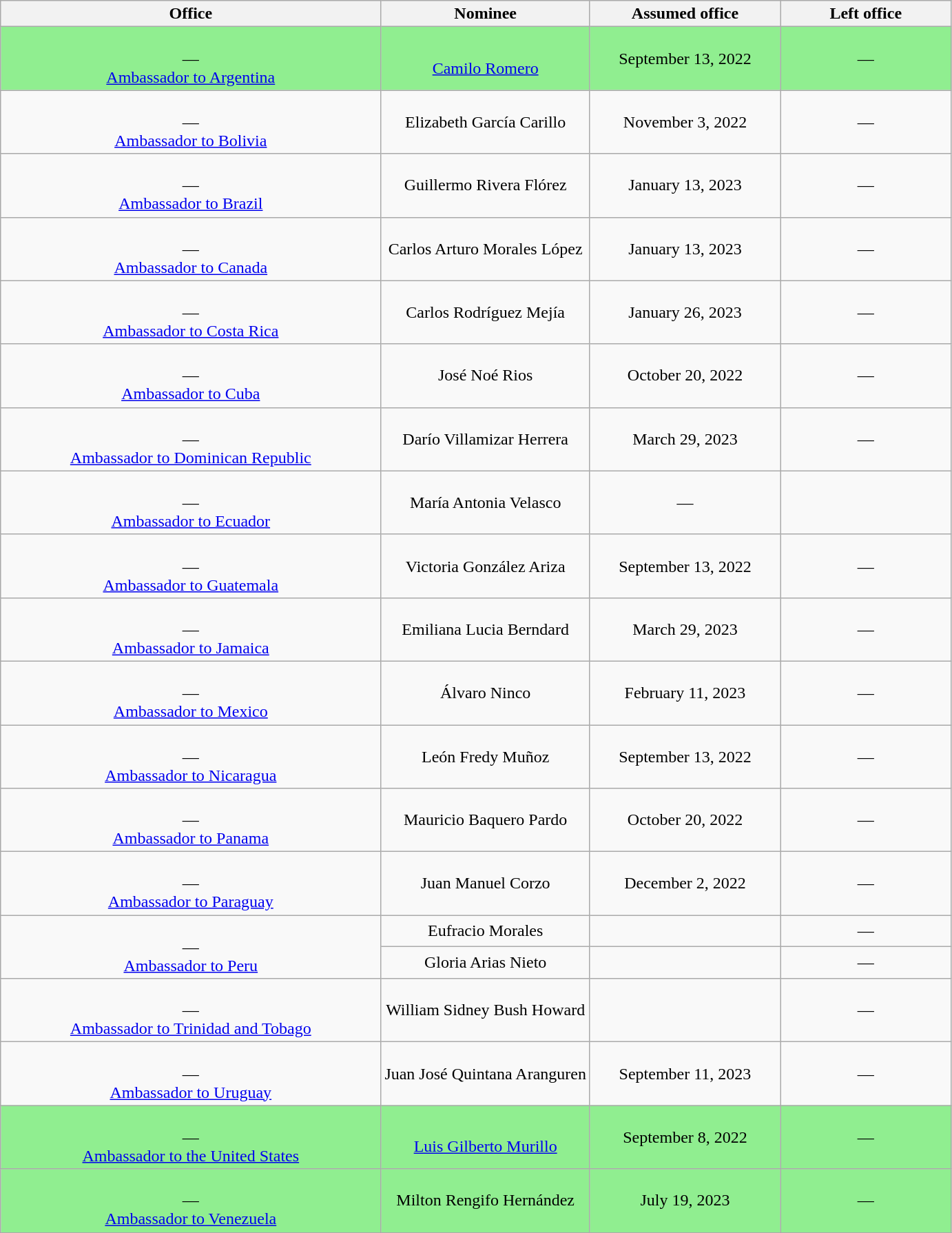<table class="wikitable sortable" style="text-align:center">
<tr>
<th style="width:40%;">Office</th>
<th style="width:22%;">Nominee</th>
<th style="width:20%;" data-sort-type="date">Assumed office</th>
<th style="width:18%;" data-sort-type="date">Left office</th>
</tr>
<tr style="background:lightgreen">
<td><br>—<br><a href='#'>Ambassador to Argentina</a></td>
<td><br><a href='#'>Camilo Romero</a></td>
<td>September 13, 2022</td>
<td>—</td>
</tr>
<tr>
<td><br>—<br><a href='#'>Ambassador to Bolivia</a></td>
<td>Elizabeth García Carillo</td>
<td>November 3, 2022</td>
<td>—</td>
</tr>
<tr>
<td><br>—<br><a href='#'>Ambassador to Brazil</a></td>
<td>Guillermo Rivera Flórez</td>
<td>January 13, 2023</td>
<td>—</td>
</tr>
<tr>
<td><br>—<br><a href='#'>Ambassador to Canada</a></td>
<td>Carlos Arturo Morales López</td>
<td>January 13, 2023</td>
<td>—</td>
</tr>
<tr>
<td><br>—<br><a href='#'>Ambassador to Costa Rica</a></td>
<td>Carlos Rodríguez Mejía</td>
<td>January 26, 2023</td>
<td>—</td>
</tr>
<tr>
<td><br>—<br><a href='#'>Ambassador to Cuba</a></td>
<td>José Noé Rios</td>
<td>October 20, 2022</td>
<td>—</td>
</tr>
<tr>
<td><br>—<br><a href='#'>Ambassador to Dominican Republic</a></td>
<td>Darío Villamizar Herrera</td>
<td>March 29, 2023</td>
<td>—</td>
</tr>
<tr>
<td><br>—<br><a href='#'>Ambassador to Ecuador</a></td>
<td>María Antonia Velasco</td>
<td>—</td>
</tr>
<tr>
<td><br>—<br><a href='#'>Ambassador to Guatemala</a></td>
<td>Victoria González Ariza</td>
<td>September 13, 2022</td>
<td>—</td>
</tr>
<tr>
<td><br>—<br><a href='#'>Ambassador to Jamaica</a></td>
<td>Emiliana Lucia Berndard</td>
<td>March 29, 2023</td>
<td>—</td>
</tr>
<tr>
<td><br>—<br><a href='#'>Ambassador to Mexico</a></td>
<td>Álvaro Ninco</td>
<td>February 11, 2023</td>
<td>—</td>
</tr>
<tr>
<td><br>—<br><a href='#'>Ambassador to Nicaragua</a></td>
<td>León Fredy Muñoz</td>
<td>September 13, 2022</td>
<td>—</td>
</tr>
<tr>
<td><br>—<br><a href='#'>Ambassador to Panama</a></td>
<td>Mauricio Baquero Pardo</td>
<td>October 20, 2022</td>
<td>—</td>
</tr>
<tr>
<td><br>—<br><a href='#'>Ambassador to Paraguay</a></td>
<td>Juan Manuel Corzo</td>
<td>December 2, 2022</td>
<td>—</td>
</tr>
<tr>
<td rowspan=2><br>—<br><a href='#'>Ambassador to Peru</a></td>
<td>Eufracio Morales</td>
<td></td>
<td>—</td>
</tr>
<tr>
<td>Gloria Arias Nieto</td>
<td></td>
<td>—</td>
</tr>
<tr>
<td><br>—<br><a href='#'>Ambassador to Trinidad and Tobago</a></td>
<td>William Sidney Bush Howard</td>
<td></td>
<td>—</td>
</tr>
<tr>
<td><br>—<br><a href='#'>Ambassador to Uruguay</a></td>
<td>Juan José Quintana Aranguren</td>
<td>September 11, 2023</td>
<td>—</td>
</tr>
<tr style="background:lightgreen">
<td><br>—<br><a href='#'>Ambassador to the United States</a></td>
<td><br><a href='#'>Luis Gilberto Murillo</a></td>
<td>September 8, 2022</td>
<td>—</td>
</tr>
<tr style="background:lightgreen">
<td rowspan=2><br>—<br><a href='#'>Ambassador to Venezuela</a></td>
<td>Milton Rengifo Hernández</td>
<td>July 19, 2023</td>
<td>—</td>
</tr>
<tr style="background:lightblue">
</tr>
</table>
